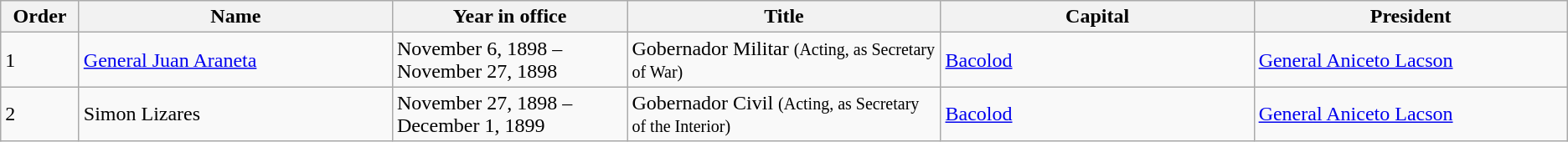<table class="wikitable">
<tr>
<th width=5%>Order</th>
<th width=20%>Name</th>
<th width=15%>Year in office</th>
<th width=20%>Title</th>
<th width=20%>Capital</th>
<th width=40%>President</th>
</tr>
<tr>
<td>1</td>
<td><a href='#'>General Juan Araneta</a></td>
<td>November 6, 1898 – November 27, 1898</td>
<td>Gobernador Militar <small>(Acting, as Secretary of War)</small></td>
<td><a href='#'>Bacolod</a></td>
<td><a href='#'>General Aniceto Lacson</a></td>
</tr>
<tr>
<td>2</td>
<td>Simon Lizares</td>
<td>November 27, 1898 – December 1, 1899</td>
<td>Gobernador Civil <small>(Acting, as Secretary of the Interior)</small></td>
<td><a href='#'>Bacolod</a></td>
<td><a href='#'>General Aniceto Lacson</a></td>
</tr>
</table>
